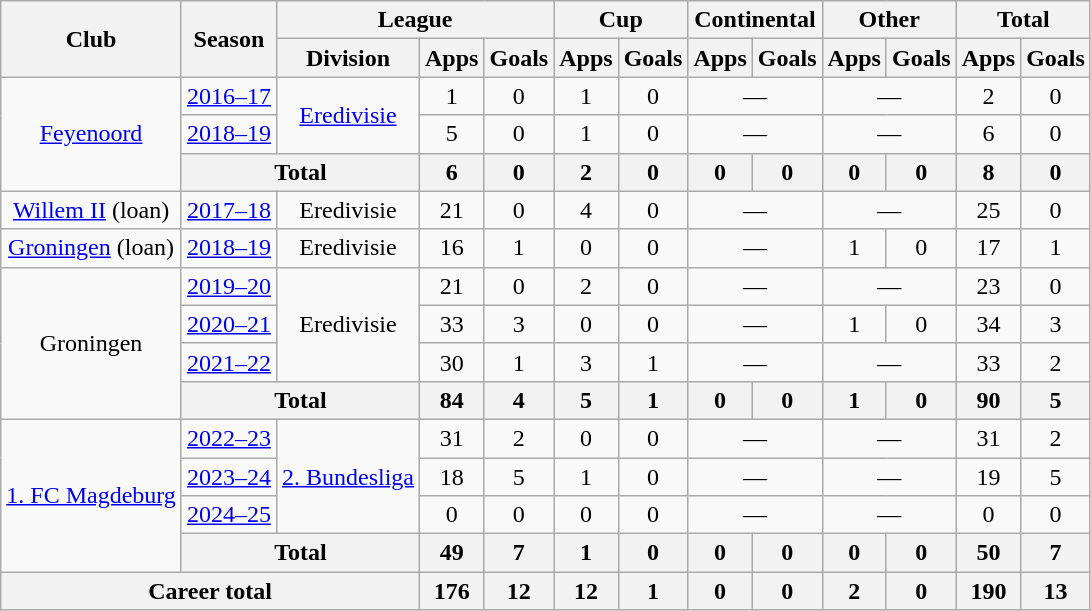<table class="wikitable" style="text-align:center">
<tr>
<th rowspan="2">Club</th>
<th rowspan="2">Season</th>
<th colspan="3">League</th>
<th colspan="2">Cup</th>
<th colspan="2">Continental</th>
<th colspan="2">Other</th>
<th colspan="2">Total</th>
</tr>
<tr>
<th>Division</th>
<th>Apps</th>
<th>Goals</th>
<th>Apps</th>
<th>Goals</th>
<th>Apps</th>
<th>Goals</th>
<th>Apps</th>
<th>Goals</th>
<th>Apps</th>
<th>Goals</th>
</tr>
<tr>
<td rowspan="3"><a href='#'>Feyenoord</a></td>
<td><a href='#'>2016–17</a></td>
<td rowspan="2"><a href='#'>Eredivisie</a></td>
<td>1</td>
<td>0</td>
<td>1</td>
<td>0</td>
<td colspan="2">—</td>
<td colspan="2">—</td>
<td>2</td>
<td>0</td>
</tr>
<tr>
<td><a href='#'>2018–19</a></td>
<td>5</td>
<td>0</td>
<td>1</td>
<td>0</td>
<td colspan="2">—</td>
<td colspan="2">—</td>
<td>6</td>
<td>0</td>
</tr>
<tr>
<th colspan="2">Total</th>
<th>6</th>
<th>0</th>
<th>2</th>
<th>0</th>
<th>0</th>
<th>0</th>
<th>0</th>
<th>0</th>
<th>8</th>
<th>0</th>
</tr>
<tr>
<td><a href='#'>Willem II</a> (loan)</td>
<td><a href='#'>2017–18</a></td>
<td>Eredivisie</td>
<td>21</td>
<td>0</td>
<td>4</td>
<td>0</td>
<td colspan="2">—</td>
<td colspan="2">—</td>
<td>25</td>
<td>0</td>
</tr>
<tr>
<td><a href='#'>Groningen</a> (loan)</td>
<td><a href='#'>2018–19</a></td>
<td>Eredivisie</td>
<td>16</td>
<td>1</td>
<td>0</td>
<td>0</td>
<td colspan="2">—</td>
<td>1</td>
<td>0</td>
<td>17</td>
<td>1</td>
</tr>
<tr>
<td rowspan="4">Groningen</td>
<td><a href='#'>2019–20</a></td>
<td rowspan="3">Eredivisie</td>
<td>21</td>
<td>0</td>
<td>2</td>
<td>0</td>
<td colspan="2">—</td>
<td colspan="2">—</td>
<td>23</td>
<td>0</td>
</tr>
<tr>
<td><a href='#'>2020–21</a></td>
<td>33</td>
<td>3</td>
<td>0</td>
<td>0</td>
<td colspan="2">—</td>
<td>1</td>
<td>0</td>
<td>34</td>
<td>3</td>
</tr>
<tr>
<td><a href='#'>2021–22</a></td>
<td>30</td>
<td>1</td>
<td>3</td>
<td>1</td>
<td colspan="2">—</td>
<td colspan="2">—</td>
<td>33</td>
<td>2</td>
</tr>
<tr>
<th colspan="2">Total</th>
<th>84</th>
<th>4</th>
<th>5</th>
<th>1</th>
<th>0</th>
<th>0</th>
<th>1</th>
<th>0</th>
<th>90</th>
<th>5</th>
</tr>
<tr>
<td rowspan="4"><a href='#'>1. FC Magdeburg</a></td>
<td><a href='#'>2022–23</a></td>
<td rowspan="3"><a href='#'>2. Bundesliga</a></td>
<td>31</td>
<td>2</td>
<td>0</td>
<td>0</td>
<td colspan="2">—</td>
<td colspan="2">—</td>
<td>31</td>
<td>2</td>
</tr>
<tr>
<td><a href='#'>2023–24</a></td>
<td>18</td>
<td>5</td>
<td>1</td>
<td>0</td>
<td colspan="2">—</td>
<td colspan="2">—</td>
<td>19</td>
<td>5</td>
</tr>
<tr>
<td><a href='#'>2024–25</a></td>
<td>0</td>
<td>0</td>
<td>0</td>
<td>0</td>
<td colspan="2">—</td>
<td colspan="2">—</td>
<td>0</td>
<td>0</td>
</tr>
<tr>
<th colspan="2">Total</th>
<th>49</th>
<th>7</th>
<th>1</th>
<th>0</th>
<th>0</th>
<th>0</th>
<th>0</th>
<th>0</th>
<th>50</th>
<th>7</th>
</tr>
<tr>
<th colspan="3">Career total</th>
<th>176</th>
<th>12</th>
<th>12</th>
<th>1</th>
<th>0</th>
<th>0</th>
<th>2</th>
<th>0</th>
<th>190</th>
<th>13</th>
</tr>
</table>
